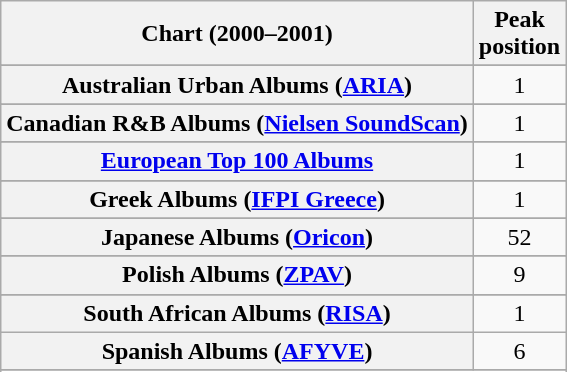<table class="wikitable sortable plainrowheaders"  style="text-align:center;">
<tr>
<th scope="col">Chart (2000–2001)</th>
<th scope="col">Peak<br>position</th>
</tr>
<tr>
</tr>
<tr>
<th scope="row">Australian Urban Albums (<a href='#'>ARIA</a>)</th>
<td>1</td>
</tr>
<tr>
</tr>
<tr>
</tr>
<tr>
</tr>
<tr>
</tr>
<tr>
<th scope="row">Canadian R&B Albums (<a href='#'>Nielsen SoundScan</a>)</th>
<td style="text-align:center;">1</td>
</tr>
<tr>
</tr>
<tr>
</tr>
<tr>
<th scope="row"><a href='#'>European Top 100 Albums</a></th>
<td>1</td>
</tr>
<tr>
</tr>
<tr>
</tr>
<tr>
</tr>
<tr>
<th scope="row">Greek Albums (<a href='#'>IFPI Greece</a>)</th>
<td>1</td>
</tr>
<tr>
</tr>
<tr>
</tr>
<tr>
</tr>
<tr>
<th scope="row">Japanese Albums (<a href='#'>Oricon</a>)</th>
<td>52</td>
</tr>
<tr>
</tr>
<tr>
</tr>
<tr>
<th scope="row">Polish Albums (<a href='#'>ZPAV</a>)</th>
<td>9</td>
</tr>
<tr>
</tr>
<tr>
<th scope="row">South African Albums (<a href='#'>RISA</a>)</th>
<td>1</td>
</tr>
<tr>
<th scope="row">Spanish Albums (<a href='#'>AFYVE</a>)</th>
<td>6</td>
</tr>
<tr>
</tr>
<tr>
</tr>
<tr>
</tr>
<tr>
</tr>
<tr>
</tr>
<tr>
</tr>
</table>
